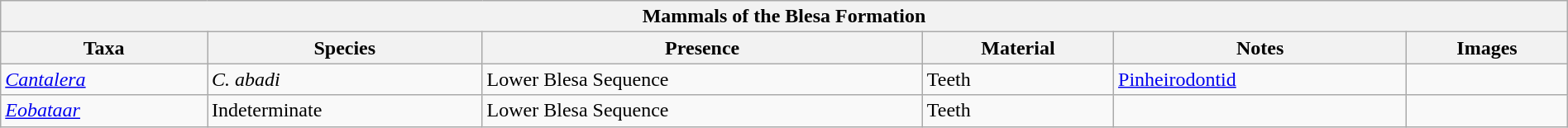<table class="wikitable" align="center" width="100%">
<tr>
<th colspan="7" align="center"><strong>Mammals of the Blesa Formation</strong></th>
</tr>
<tr>
<th>Taxa</th>
<th>Species</th>
<th>Presence</th>
<th>Material</th>
<th>Notes</th>
<th>Images</th>
</tr>
<tr>
<td><em><a href='#'>Cantalera</a></em></td>
<td><em>C. abadi</em></td>
<td>Lower Blesa Sequence</td>
<td>Teeth</td>
<td><a href='#'>Pinheirodontid</a></td>
<td></td>
</tr>
<tr>
<td><a href='#'><em>Eobataar</em></a></td>
<td>Indeterminate</td>
<td>Lower Blesa Sequence</td>
<td>Teeth</td>
<td></td>
<td></td>
</tr>
</table>
